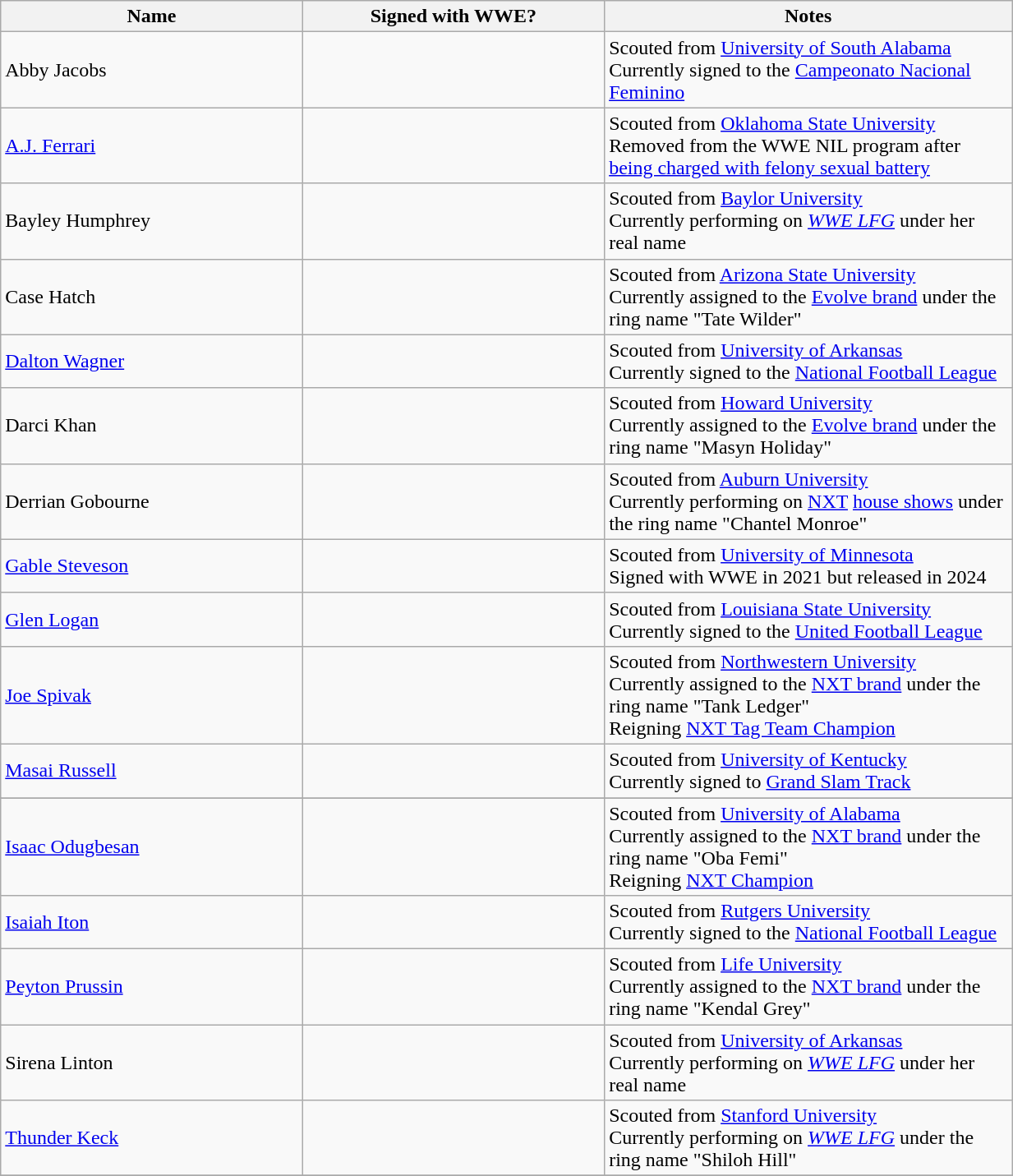<table class="wikitable sortable" style="width:65%;">
<tr>
<th width=20%>Name</th>
<th width=20%>Signed with WWE?</th>
<th width=27%>Notes</th>
</tr>
<tr>
<td>Abby Jacobs</td>
<td></td>
<td>Scouted from <a href='#'>University of South Alabama</a><br>Currently signed to the <a href='#'>Campeonato Nacional Feminino</a></td>
</tr>
<tr>
<td><a href='#'>A.J. Ferrari</a></td>
<td></td>
<td>Scouted from <a href='#'>Oklahoma State University</a><br>Removed from the WWE NIL program after <a href='#'>being charged with felony sexual battery</a></td>
</tr>
<tr>
<td>Bayley Humphrey</td>
<td></td>
<td>Scouted from <a href='#'>Baylor University</a><br>Currently performing on <em><a href='#'>WWE LFG</a></em> under her real name</td>
</tr>
<tr>
<td>Case Hatch</td>
<td></td>
<td>Scouted from <a href='#'>Arizona State University</a><br>Currently assigned to the <a href='#'>Evolve brand</a> under the ring name "Tate Wilder"</td>
</tr>
<tr>
<td><a href='#'>Dalton Wagner</a></td>
<td></td>
<td>Scouted from <a href='#'>University of Arkansas</a><br>Currently signed to the <a href='#'>National Football League</a></td>
</tr>
<tr>
<td>Darci Khan</td>
<td></td>
<td>Scouted from <a href='#'>Howard University</a><br>Currently assigned to the <a href='#'>Evolve brand</a> under the ring name "Masyn Holiday"</td>
</tr>
<tr>
<td>Derrian Gobourne</td>
<td></td>
<td>Scouted from <a href='#'>Auburn University</a><br>Currently performing on <a href='#'>NXT</a> <a href='#'>house shows</a> under the ring name "Chantel Monroe"</td>
</tr>
<tr>
<td><a href='#'>Gable Steveson</a></td>
<td></td>
<td>Scouted from <a href='#'>University of Minnesota</a><br>Signed with WWE in 2021 but released in 2024</td>
</tr>
<tr>
<td><a href='#'>Glen Logan</a></td>
<td></td>
<td>Scouted from <a href='#'>Louisiana State University</a><br>Currently signed to the <a href='#'>United Football League</a></td>
</tr>
<tr>
<td><a href='#'>Joe Spivak</a></td>
<td></td>
<td>Scouted from <a href='#'>Northwestern University</a><br>Currently assigned to the <a href='#'>NXT brand</a> under the ring name "Tank Ledger"<br>Reigning <a href='#'>NXT Tag Team Champion</a></td>
</tr>
<tr>
<td><a href='#'>Masai Russell</a></td>
<td></td>
<td>Scouted from <a href='#'>University of Kentucky</a><br>Currently signed to <a href='#'>Grand Slam Track</a></td>
</tr>
<tr>
</tr>
<tr>
<td><a href='#'>Isaac Odugbesan</a></td>
<td></td>
<td>Scouted from <a href='#'>University of Alabama</a><br>Currently assigned to the <a href='#'>NXT brand</a> under the ring name "Oba Femi"<br>Reigning <a href='#'>NXT Champion</a></td>
</tr>
<tr>
<td><a href='#'>Isaiah Iton</a></td>
<td></td>
<td>Scouted from <a href='#'>Rutgers University</a><br>Currently signed to the <a href='#'>National Football League</a></td>
</tr>
<tr>
<td><a href='#'>Peyton Prussin</a></td>
<td></td>
<td>Scouted from <a href='#'>Life University</a><br>Currently assigned to the <a href='#'>NXT brand</a> under the ring name "Kendal Grey"</td>
</tr>
<tr>
<td>Sirena Linton</td>
<td></td>
<td>Scouted from <a href='#'>University of Arkansas</a><br>Currently performing on <em><a href='#'>WWE LFG</a></em> under her real name</td>
</tr>
<tr>
<td><a href='#'>Thunder Keck</a></td>
<td></td>
<td>Scouted from <a href='#'>Stanford University</a><br>Currently performing on <em><a href='#'>WWE LFG</a></em> under the ring name "Shiloh Hill"</td>
</tr>
<tr>
</tr>
</table>
